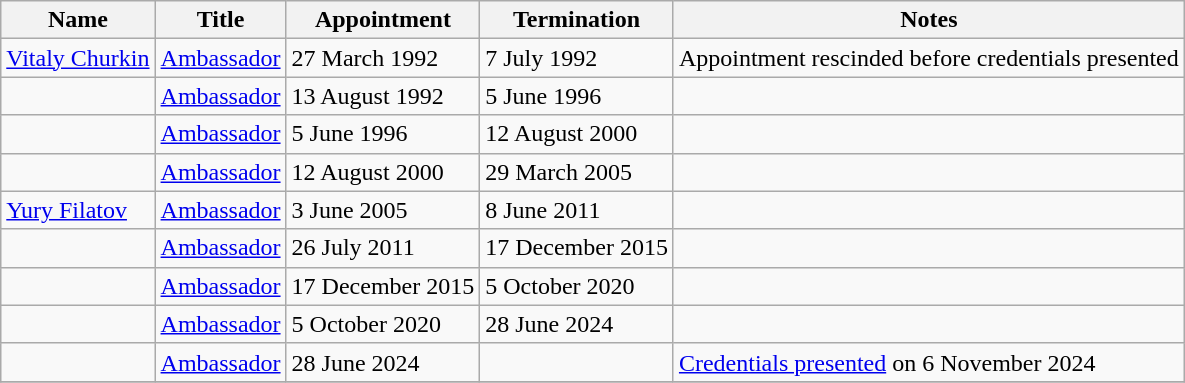<table class="wikitable">
<tr valign="middle">
<th>Name</th>
<th>Title</th>
<th>Appointment</th>
<th>Termination</th>
<th>Notes</th>
</tr>
<tr>
<td><a href='#'>Vitaly Churkin</a></td>
<td><a href='#'>Ambassador</a></td>
<td>27 March 1992</td>
<td>7 July 1992</td>
<td>Appointment rescinded before credentials presented</td>
</tr>
<tr>
<td></td>
<td><a href='#'>Ambassador</a></td>
<td>13 August 1992</td>
<td>5 June 1996</td>
<td></td>
</tr>
<tr>
<td></td>
<td><a href='#'>Ambassador</a></td>
<td>5 June 1996</td>
<td>12 August 2000</td>
<td></td>
</tr>
<tr>
<td></td>
<td><a href='#'>Ambassador</a></td>
<td>12 August 2000</td>
<td>29 March 2005</td>
<td></td>
</tr>
<tr>
<td><a href='#'>Yury Filatov</a></td>
<td><a href='#'>Ambassador</a></td>
<td>3 June 2005</td>
<td>8 June 2011</td>
<td></td>
</tr>
<tr>
<td></td>
<td><a href='#'>Ambassador</a></td>
<td>26 July 2011</td>
<td>17 December 2015</td>
<td></td>
</tr>
<tr>
<td></td>
<td><a href='#'>Ambassador</a></td>
<td>17 December 2015</td>
<td>5 October 2020</td>
<td></td>
</tr>
<tr>
<td></td>
<td><a href='#'>Ambassador</a></td>
<td>5 October 2020</td>
<td>28 June 2024</td>
<td></td>
</tr>
<tr>
<td></td>
<td><a href='#'>Ambassador</a></td>
<td>28 June 2024</td>
<td></td>
<td><a href='#'>Credentials presented</a> on 6 November 2024</td>
</tr>
<tr>
</tr>
</table>
